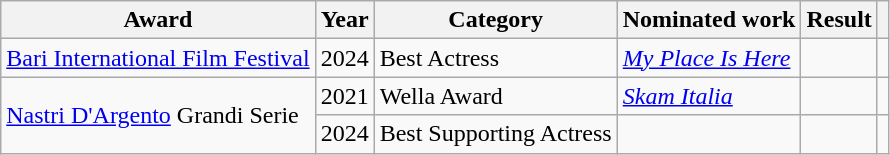<table class="wikitable plainrowheaders sortable">
<tr>
<th>Award</th>
<th>Year</th>
<th>Category</th>
<th>Nominated work</th>
<th>Result</th>
<th class="unsortable"></th>
</tr>
<tr>
<td><a href='#'>Bari International Film Festival</a></td>
<td>2024</td>
<td>Best Actress</td>
<td><em><a href='#'>My Place Is Here</a></em></td>
<td></td>
<td></td>
</tr>
<tr>
<td rowspan="2"><a href='#'>Nastri D'Argento</a> Grandi Serie</td>
<td>2021</td>
<td>Wella Award</td>
<td><em><a href='#'>Skam Italia</a></em></td>
<td></td>
<td></td>
</tr>
<tr>
<td>2024</td>
<td>Best Supporting Actress</td>
<td><em></em></td>
<td></td>
<td></td>
</tr>
</table>
